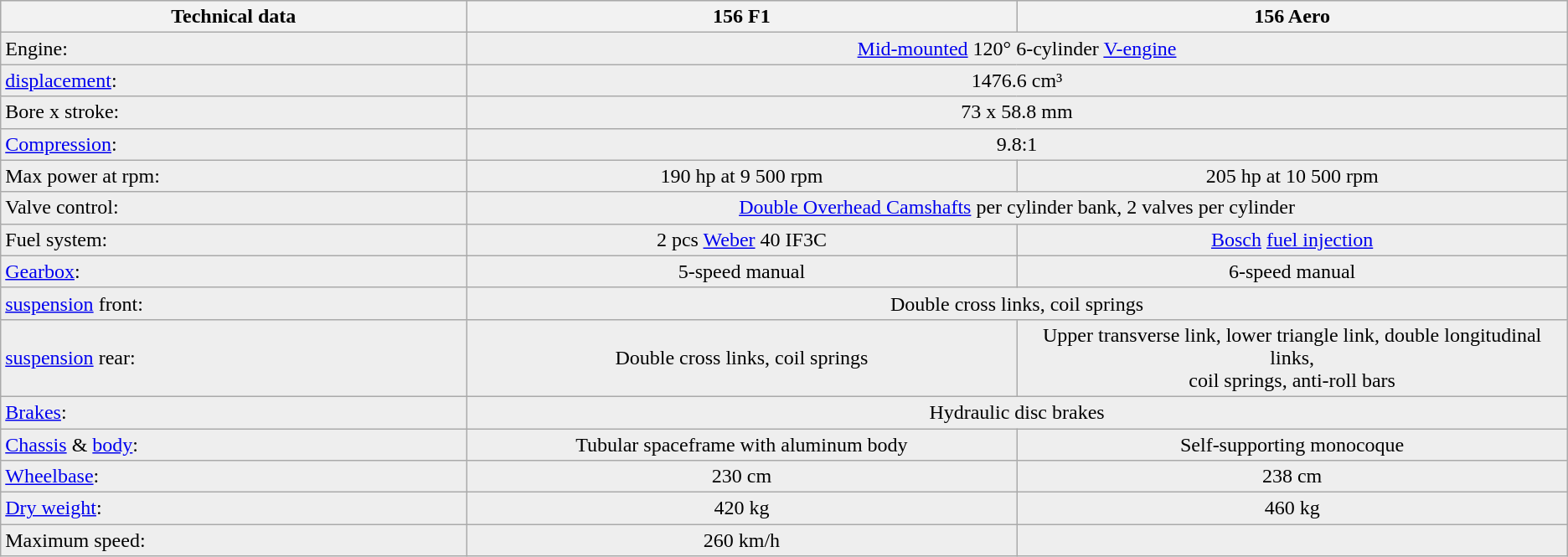<table class="prettytable">
<tr ---- bgcolor="#DDDDDD">
<th width="22%">Technical data</th>
<th width="26%">156 F1</th>
<th width="26%">156 Aero</th>
</tr>
<tr ---- bgcolor="#EEEEEE">
<td>Engine: </td>
<td colspan="2" align="center"><a href='#'>Mid-mounted</a> 120° 6-cylinder <a href='#'>V-engine</a></td>
</tr>
<tr ---- bgcolor="#EEEEEE">
<td><a href='#'>displacement</a>: </td>
<td colspan="2" align="center">1476.6 cm³</td>
</tr>
<tr ---- bgcolor="#EEEEEE">
<td>Bore x stroke: </td>
<td colspan="2" align="center">73 x 58.8 mm</td>
</tr>
<tr ---- bgcolor="#EEEEEE">
<td><a href='#'>Compression</a>: </td>
<td colspan="2" align="center">9.8:1</td>
</tr>
<tr ---- bgcolor="#EEEEEE">
<td>Max power at rpm: </td>
<td align="center">190 hp at 9 500 rpm</td>
<td align="center">205 hp at 10 500 rpm</td>
</tr>
<tr ---- bgcolor="#EEEEEE">
<td>Valve control: </td>
<td colspan="2" align="center"><a href='#'>Double Overhead Camshafts</a> per cylinder bank, 2 valves per cylinder</td>
</tr>
<tr ---- bgcolor="#EEEEEE">
<td>Fuel system: </td>
<td align="center">2 pcs <a href='#'>Weber</a> 40 IF3C</td>
<td align="center"><a href='#'>Bosch</a> <a href='#'>fuel injection</a></td>
</tr>
<tr ---- bgcolor="#EEEEEE">
<td><a href='#'>Gearbox</a>: </td>
<td align="center">5-speed manual</td>
<td align="center">6-speed manual</td>
</tr>
<tr ---- bgcolor="#EEEEEE">
<td><a href='#'>suspension</a> front: </td>
<td colspan="2" align="center">Double cross links, coil springs</td>
</tr>
<tr ---- bgcolor="#EEEEEE">
<td><a href='#'>suspension</a> rear: </td>
<td align="center">Double cross links, coil springs</td>
<td align="center">Upper transverse link, lower triangle link, double longitudinal links,<br>coil springs, anti-roll bars</td>
</tr>
<tr ---- bgcolor="#EEEEEE">
<td><a href='#'>Brakes</a>: </td>
<td colspan="2" align="center">Hydraulic disc brakes</td>
</tr>
<tr ---- bgcolor="#EEEEEE">
<td><a href='#'>Chassis</a> & <a href='#'>body</a>: </td>
<td align="center">Tubular spaceframe with aluminum body</td>
<td align="center">Self-supporting monocoque</td>
</tr>
<tr ---- bgcolor="#EEEEEE">
<td><a href='#'>Wheelbase</a>: </td>
<td align="center">230 cm</td>
<td align="center">238 cm</td>
</tr>
<tr ---- bgcolor="#EEEEEE">
<td><a href='#'>Dry weight</a>: </td>
<td align="center">420 kg</td>
<td align="center">460 kg</td>
</tr>
<tr ---- bgcolor="#EEEEEE">
<td>Maximum speed: </td>
<td align="center">260 km/h</td>
<td align="center"></td>
</tr>
</table>
